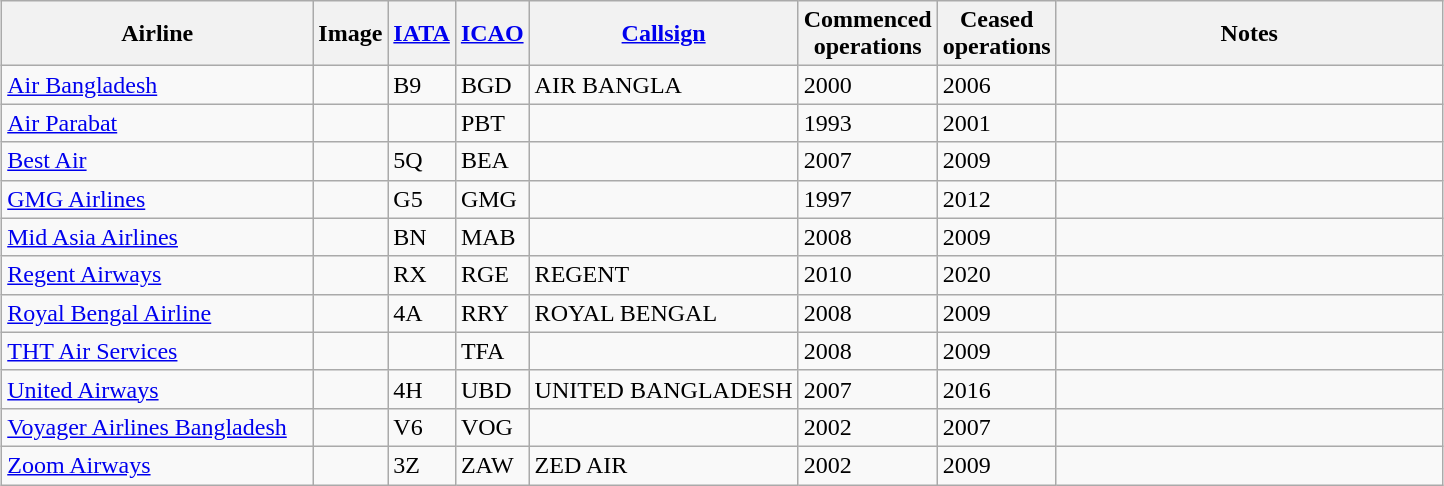<table class="wikitable sortable static-row-numbers static-row-header-text"  style="border-collapse:collapse; margin:auto;" border="1" cellpadding="3">
<tr valign="left">
<th style="width:200px;">Airline</th>
<th>Image</th>
<th><a href='#'>IATA</a></th>
<th><a href='#'>ICAO</a></th>
<th><a href='#'>Callsign</a></th>
<th>Commenced<br>operations</th>
<th>Ceased<br>operations</th>
<th style="width:250px;">Notes</th>
</tr>
<tr>
<td><a href='#'>Air Bangladesh</a></td>
<td></td>
<td>B9</td>
<td>BGD</td>
<td>AIR BANGLA</td>
<td>2000</td>
<td>2006</td>
<td></td>
</tr>
<tr>
<td><a href='#'>Air Parabat</a></td>
<td></td>
<td></td>
<td>PBT</td>
<td></td>
<td>1993</td>
<td>2001</td>
<td></td>
</tr>
<tr>
<td><a href='#'>Best Air</a></td>
<td></td>
<td>5Q</td>
<td>BEA</td>
<td></td>
<td>2007</td>
<td>2009</td>
<td></td>
</tr>
<tr>
<td><a href='#'>GMG Airlines</a></td>
<td></td>
<td>G5</td>
<td>GMG</td>
<td></td>
<td>1997</td>
<td>2012</td>
<td></td>
</tr>
<tr>
<td><a href='#'>Mid Asia Airlines</a></td>
<td></td>
<td>BN</td>
<td>MAB</td>
<td></td>
<td>2008</td>
<td>2009</td>
<td></td>
</tr>
<tr>
<td><a href='#'>Regent Airways</a></td>
<td></td>
<td>RX</td>
<td>RGE</td>
<td>REGENT</td>
<td>2010</td>
<td>2020</td>
<td></td>
</tr>
<tr>
<td><a href='#'>Royal Bengal Airline</a></td>
<td></td>
<td>4A</td>
<td>RRY</td>
<td>ROYAL BENGAL</td>
<td>2008</td>
<td>2009</td>
<td></td>
</tr>
<tr>
<td><a href='#'>THT Air Services</a></td>
<td></td>
<td></td>
<td>TFA</td>
<td></td>
<td>2008</td>
<td>2009</td>
<td></td>
</tr>
<tr>
<td><a href='#'>United Airways</a></td>
<td></td>
<td>4H</td>
<td>UBD</td>
<td>UNITED BANGLADESH</td>
<td>2007</td>
<td>2016</td>
<td></td>
</tr>
<tr>
<td><a href='#'>Voyager Airlines Bangladesh</a></td>
<td></td>
<td>V6</td>
<td>VOG</td>
<td></td>
<td>2002</td>
<td>2007</td>
<td></td>
</tr>
<tr>
<td><a href='#'>Zoom Airways</a></td>
<td></td>
<td>3Z</td>
<td>ZAW</td>
<td>ZED AIR</td>
<td>2002</td>
<td>2009</td>
<td></td>
</tr>
</table>
